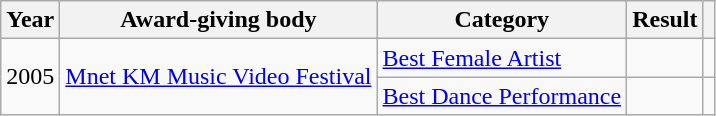<table class="wikitable">
<tr>
<th>Year</th>
<th>Award-giving body</th>
<th>Category</th>
<th>Result</th>
<th></th>
</tr>
<tr>
<td rowspan="2">2005</td>
<td rowspan="2"><a href='#'>Mnet KM Music Video Festival</a></td>
<td><a href='#'>Best Female Artist</a></td>
<td></td>
<td align="center"></td>
</tr>
<tr>
<td><a href='#'>Best Dance Performance</a></td>
<td></td>
<td></td>
</tr>
</table>
